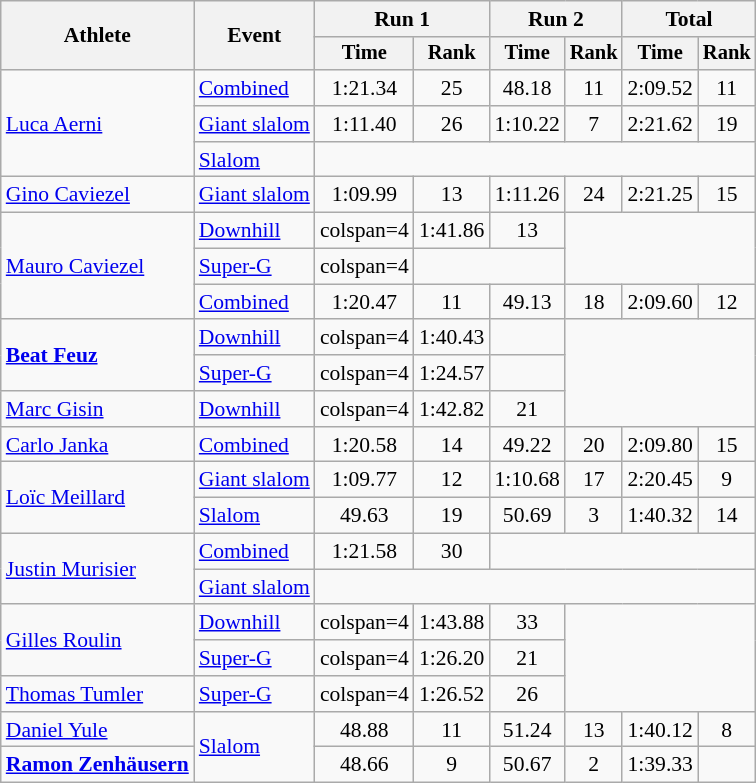<table class="wikitable" style="font-size:90%">
<tr>
<th rowspan=2>Athlete</th>
<th rowspan=2>Event</th>
<th colspan=2>Run 1</th>
<th colspan=2>Run 2</th>
<th colspan=2>Total</th>
</tr>
<tr style="font-size:95%">
<th>Time</th>
<th>Rank</th>
<th>Time</th>
<th>Rank</th>
<th>Time</th>
<th>Rank</th>
</tr>
<tr align=center>
<td align=left rowspan=3><a href='#'>Luca Aerni</a></td>
<td align=left><a href='#'>Combined</a></td>
<td>1:21.34</td>
<td>25</td>
<td>48.18</td>
<td>11</td>
<td>2:09.52</td>
<td>11</td>
</tr>
<tr align=center>
<td align=left><a href='#'>Giant slalom</a></td>
<td>1:11.40</td>
<td>26</td>
<td>1:10.22</td>
<td>7</td>
<td>2:21.62</td>
<td>19</td>
</tr>
<tr align=center>
<td align=left><a href='#'>Slalom</a></td>
<td colspan=6></td>
</tr>
<tr align=center>
<td align=left><a href='#'>Gino Caviezel</a></td>
<td align=left><a href='#'>Giant slalom</a></td>
<td>1:09.99</td>
<td>13</td>
<td>1:11.26</td>
<td>24</td>
<td>2:21.25</td>
<td>15</td>
</tr>
<tr align=center>
<td align=left rowspan=3><a href='#'>Mauro Caviezel</a></td>
<td align=left><a href='#'>Downhill</a></td>
<td>colspan=4 </td>
<td>1:41.86</td>
<td>13</td>
</tr>
<tr align=center>
<td align=left><a href='#'>Super-G</a></td>
<td>colspan=4 </td>
<td colspan=2></td>
</tr>
<tr align=center>
<td align=left><a href='#'>Combined</a></td>
<td>1:20.47</td>
<td>11</td>
<td>49.13</td>
<td>18</td>
<td>2:09.60</td>
<td>12</td>
</tr>
<tr align=center>
<td align=left rowspan=2><strong><a href='#'>Beat Feuz</a></strong></td>
<td align=left><a href='#'>Downhill</a></td>
<td>colspan=4 </td>
<td>1:40.43</td>
<td></td>
</tr>
<tr align=center>
<td align=left><a href='#'>Super-G</a></td>
<td>colspan=4 </td>
<td>1:24.57</td>
<td></td>
</tr>
<tr align=center>
<td align=left><a href='#'>Marc Gisin</a></td>
<td align=left><a href='#'>Downhill</a></td>
<td>colspan=4 </td>
<td>1:42.82</td>
<td>21</td>
</tr>
<tr align=center>
<td align=left><a href='#'>Carlo Janka</a></td>
<td align=left><a href='#'>Combined</a></td>
<td>1:20.58</td>
<td>14</td>
<td>49.22</td>
<td>20</td>
<td>2:09.80</td>
<td>15</td>
</tr>
<tr align=center>
<td align=left rowspan=2><a href='#'>Loïc Meillard</a></td>
<td align=left><a href='#'>Giant slalom</a></td>
<td>1:09.77</td>
<td>12</td>
<td>1:10.68</td>
<td>17</td>
<td>2:20.45</td>
<td>9</td>
</tr>
<tr align=center>
<td align=left><a href='#'>Slalom</a></td>
<td>49.63</td>
<td>19</td>
<td>50.69</td>
<td>3</td>
<td>1:40.32</td>
<td>14</td>
</tr>
<tr align=center>
<td align=left rowspan=2><a href='#'>Justin Murisier</a></td>
<td align=left><a href='#'>Combined</a></td>
<td>1:21.58</td>
<td>30</td>
<td colspan=4></td>
</tr>
<tr align=center>
<td align=left><a href='#'>Giant slalom</a></td>
<td colspan=6></td>
</tr>
<tr align=center>
<td align=left rowspan=2><a href='#'>Gilles Roulin</a></td>
<td align=left><a href='#'>Downhill</a></td>
<td>colspan=4 </td>
<td>1:43.88</td>
<td>33</td>
</tr>
<tr align=center>
<td align=left><a href='#'>Super-G</a></td>
<td>colspan=4 </td>
<td>1:26.20</td>
<td>21</td>
</tr>
<tr align=center>
<td align=left><a href='#'>Thomas Tumler</a></td>
<td align=left><a href='#'>Super-G</a></td>
<td>colspan=4 </td>
<td>1:26.52</td>
<td>26</td>
</tr>
<tr align=center>
<td align=left><a href='#'>Daniel Yule</a></td>
<td align=left rowspan=2><a href='#'>Slalom</a></td>
<td>48.88</td>
<td>11</td>
<td>51.24</td>
<td>13</td>
<td>1:40.12</td>
<td>8</td>
</tr>
<tr align=center>
<td align=left><strong><a href='#'>Ramon Zenhäusern</a></strong></td>
<td>48.66</td>
<td>9</td>
<td>50.67</td>
<td>2</td>
<td>1:39.33</td>
<td></td>
</tr>
</table>
